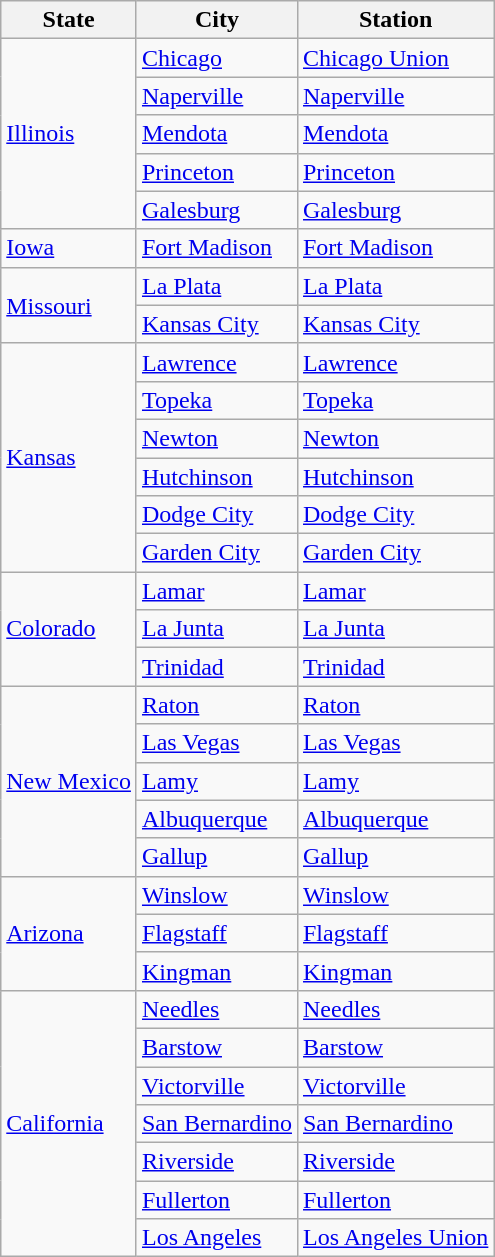<table class="wikitable">
<tr>
<th>State</th>
<th>City</th>
<th>Station</th>
</tr>
<tr>
<td rowspan='5'><a href='#'>Illinois</a></td>
<td><a href='#'>Chicago</a></td>
<td><a href='#'>Chicago Union</a></td>
</tr>
<tr>
<td><a href='#'>Naperville</a></td>
<td><a href='#'>Naperville</a></td>
</tr>
<tr>
<td><a href='#'>Mendota</a></td>
<td><a href='#'>Mendota</a></td>
</tr>
<tr>
<td><a href='#'>Princeton</a></td>
<td><a href='#'>Princeton</a></td>
</tr>
<tr>
<td><a href='#'>Galesburg</a></td>
<td><a href='#'>Galesburg</a></td>
</tr>
<tr>
<td rowspan='1'><a href='#'>Iowa</a></td>
<td><a href='#'>Fort Madison</a></td>
<td><a href='#'>Fort Madison</a></td>
</tr>
<tr>
<td rowspan='2'><a href='#'>Missouri</a></td>
<td><a href='#'>La Plata</a></td>
<td><a href='#'>La Plata</a></td>
</tr>
<tr>
<td><a href='#'>Kansas City</a></td>
<td><a href='#'>Kansas City</a></td>
</tr>
<tr>
<td rowspan='6'><a href='#'>Kansas</a></td>
<td><a href='#'>Lawrence</a></td>
<td><a href='#'>Lawrence</a></td>
</tr>
<tr>
<td><a href='#'>Topeka</a></td>
<td><a href='#'>Topeka</a></td>
</tr>
<tr>
<td><a href='#'>Newton</a></td>
<td><a href='#'>Newton</a></td>
</tr>
<tr>
<td><a href='#'>Hutchinson</a></td>
<td><a href='#'>Hutchinson</a></td>
</tr>
<tr>
<td><a href='#'>Dodge City</a></td>
<td><a href='#'>Dodge City</a></td>
</tr>
<tr>
<td><a href='#'>Garden City</a></td>
<td><a href='#'>Garden City</a></td>
</tr>
<tr>
<td rowspan='3'><a href='#'>Colorado</a></td>
<td><a href='#'>Lamar</a></td>
<td><a href='#'>Lamar</a></td>
</tr>
<tr>
<td><a href='#'>La Junta</a></td>
<td><a href='#'>La Junta</a></td>
</tr>
<tr>
<td><a href='#'>Trinidad</a></td>
<td><a href='#'>Trinidad</a></td>
</tr>
<tr>
<td rowspan='5'><a href='#'>New Mexico</a></td>
<td><a href='#'>Raton</a></td>
<td><a href='#'>Raton</a></td>
</tr>
<tr>
<td><a href='#'>Las Vegas</a></td>
<td><a href='#'>Las Vegas</a></td>
</tr>
<tr>
<td><a href='#'>Lamy</a></td>
<td><a href='#'>Lamy</a></td>
</tr>
<tr>
<td><a href='#'>Albuquerque</a></td>
<td><a href='#'>Albuquerque</a></td>
</tr>
<tr>
<td><a href='#'>Gallup</a></td>
<td><a href='#'>Gallup</a></td>
</tr>
<tr>
<td rowspan='3'><a href='#'>Arizona</a></td>
<td><a href='#'>Winslow</a></td>
<td><a href='#'>Winslow</a></td>
</tr>
<tr>
<td><a href='#'>Flagstaff</a></td>
<td><a href='#'>Flagstaff</a></td>
</tr>
<tr>
<td><a href='#'>Kingman</a></td>
<td><a href='#'>Kingman</a></td>
</tr>
<tr>
<td rowspan='7'><a href='#'>California</a></td>
<td><a href='#'>Needles</a></td>
<td><a href='#'>Needles</a></td>
</tr>
<tr>
<td><a href='#'>Barstow</a></td>
<td><a href='#'>Barstow</a></td>
</tr>
<tr>
<td><a href='#'>Victorville</a></td>
<td><a href='#'>Victorville</a></td>
</tr>
<tr>
<td><a href='#'>San Bernardino</a></td>
<td><a href='#'>San Bernardino</a></td>
</tr>
<tr>
<td><a href='#'>Riverside</a></td>
<td><a href='#'>Riverside</a></td>
</tr>
<tr>
<td><a href='#'>Fullerton</a></td>
<td><a href='#'>Fullerton</a></td>
</tr>
<tr>
<td><a href='#'>Los Angeles</a></td>
<td><a href='#'>Los Angeles Union</a></td>
</tr>
</table>
